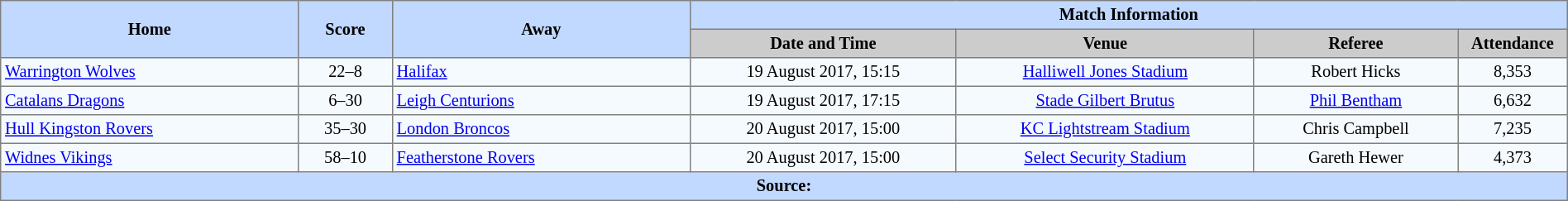<table border=1 style="border-collapse:collapse; font-size:85%; text-align:center;" cellpadding=3 cellspacing=0 width=100%>
<tr bgcolor=#C1D8FF>
<th rowspan=2 width=19%>Home</th>
<th rowspan=2 width=6%>Score</th>
<th rowspan=2 width=19%>Away</th>
<th colspan=6>Match Information</th>
</tr>
<tr bgcolor=#CCCCCC>
<th width=17%>Date and Time</th>
<th width=19%>Venue</th>
<th width=13%>Referee</th>
<th width=7%>Attendance</th>
</tr>
<tr bgcolor=#F5FAFF>
<td align=left> <a href='#'>Warrington Wolves</a></td>
<td>22–8</td>
<td align=left> <a href='#'>Halifax</a></td>
<td>19 August 2017, 15:15</td>
<td><a href='#'>Halliwell Jones Stadium</a></td>
<td>Robert Hicks</td>
<td>8,353</td>
</tr>
<tr bgcolor=#F5FAFF>
<td align=left> <a href='#'>Catalans Dragons</a></td>
<td>6–30</td>
<td align=left> <a href='#'>Leigh Centurions</a></td>
<td>19 August 2017, 17:15</td>
<td><a href='#'>Stade Gilbert Brutus</a></td>
<td><a href='#'>Phil Bentham</a></td>
<td>6,632</td>
</tr>
<tr bgcolor=#F5FAFF>
<td align=left> <a href='#'>Hull Kingston Rovers</a></td>
<td>35–30</td>
<td align=left> <a href='#'>London Broncos</a></td>
<td>20 August 2017, 15:00</td>
<td><a href='#'>KC Lightstream Stadium</a></td>
<td>Chris Campbell</td>
<td>7,235</td>
</tr>
<tr bgcolor=#F5FAFF>
<td align=left> <a href='#'>Widnes Vikings</a></td>
<td>58–10</td>
<td align=left> <a href='#'>Featherstone Rovers</a></td>
<td>20 August 2017, 15:00</td>
<td><a href='#'>Select Security Stadium</a></td>
<td>Gareth Hewer</td>
<td>4,373</td>
</tr>
<tr style="background:#c1d8ff;">
<th colspan=12>Source:</th>
</tr>
</table>
